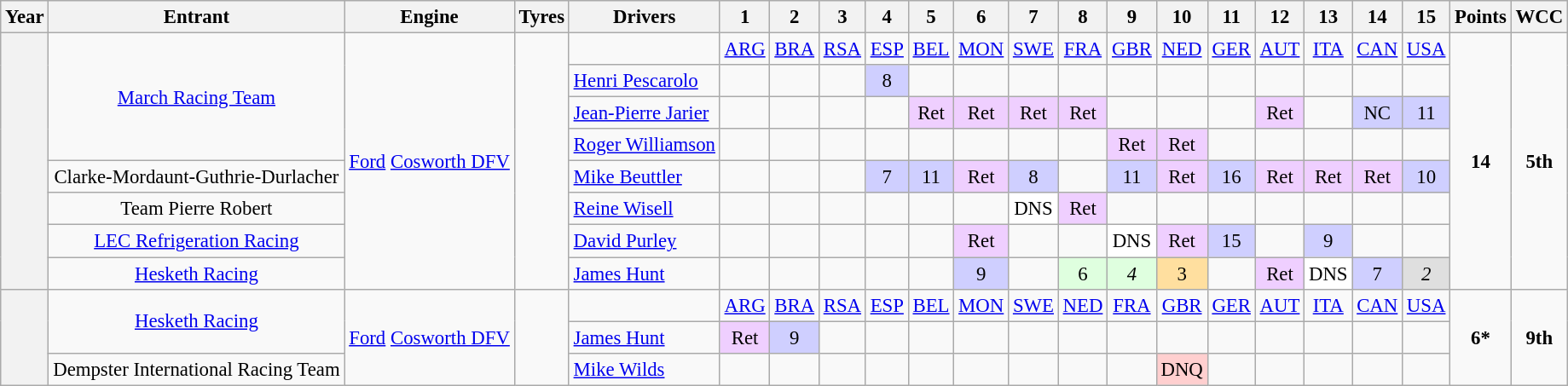<table class="wikitable" style="text-align:center; font-size:95%">
<tr>
<th>Year</th>
<th>Entrant</th>
<th>Engine</th>
<th>Tyres</th>
<th>Drivers</th>
<th>1</th>
<th>2</th>
<th>3</th>
<th>4</th>
<th>5</th>
<th>6</th>
<th>7</th>
<th>8</th>
<th>9</th>
<th>10</th>
<th>11</th>
<th>12</th>
<th>13</th>
<th>14</th>
<th>15</th>
<th>Points</th>
<th>WCC</th>
</tr>
<tr>
<th rowspan="8"></th>
<td rowspan="4"><a href='#'>March Racing Team</a></td>
<td rowspan="8"><a href='#'>Ford</a> <a href='#'>Cosworth DFV</a></td>
<td rowspan="8"></td>
<td></td>
<td><a href='#'>ARG</a></td>
<td><a href='#'>BRA</a></td>
<td><a href='#'>RSA</a></td>
<td><a href='#'>ESP</a></td>
<td><a href='#'>BEL</a></td>
<td><a href='#'>MON</a></td>
<td><a href='#'>SWE</a></td>
<td><a href='#'>FRA</a></td>
<td><a href='#'>GBR</a></td>
<td><a href='#'>NED</a></td>
<td><a href='#'>GER</a></td>
<td><a href='#'>AUT</a></td>
<td><a href='#'>ITA</a></td>
<td><a href='#'>CAN</a></td>
<td><a href='#'>USA</a></td>
<td rowspan="8"><strong>14</strong></td>
<td rowspan="8"><strong>5th</strong></td>
</tr>
<tr>
<td align="left"><a href='#'>Henri Pescarolo</a></td>
<td></td>
<td></td>
<td></td>
<td style="background:#CFCFFF;">8</td>
<td></td>
<td></td>
<td></td>
<td></td>
<td></td>
<td></td>
<td></td>
<td></td>
<td></td>
<td></td>
<td></td>
</tr>
<tr>
<td align="left"><a href='#'>Jean-Pierre Jarier</a></td>
<td></td>
<td></td>
<td></td>
<td></td>
<td style="background:#EFCFFF;">Ret</td>
<td style="background:#EFCFFF;">Ret</td>
<td style="background:#EFCFFF;">Ret</td>
<td style="background:#EFCFFF;">Ret</td>
<td></td>
<td></td>
<td></td>
<td style="background:#EFCFFF;">Ret</td>
<td></td>
<td style="background:#CFCFFF;">NC</td>
<td style="background:#CFCFFF;">11</td>
</tr>
<tr>
<td align="left"><a href='#'>Roger Williamson</a></td>
<td></td>
<td></td>
<td></td>
<td></td>
<td></td>
<td></td>
<td></td>
<td></td>
<td style="background:#EFCFFF;">Ret</td>
<td style="background:#EFCFFF;">Ret</td>
<td></td>
<td></td>
<td></td>
<td></td>
<td></td>
</tr>
<tr>
<td>Clarke-Mordaunt-Guthrie-Durlacher</td>
<td align="left"><a href='#'>Mike Beuttler</a></td>
<td></td>
<td></td>
<td></td>
<td style="background:#CFCFFF;">7</td>
<td style="background:#CFCFFF;">11</td>
<td style="background:#EFCFFF;">Ret</td>
<td style="background:#CFCFFF;">8</td>
<td></td>
<td style="background:#CFCFFF;">11</td>
<td style="background:#EFCFFF;">Ret</td>
<td style="background:#CFCFFF;">16</td>
<td style="background:#EFCFFF;">Ret</td>
<td style="background:#EFCFFF;">Ret</td>
<td style="background:#EFCFFF;">Ret</td>
<td style="background:#CFCFFF;">10</td>
</tr>
<tr>
<td>Team Pierre Robert</td>
<td align="left"><a href='#'>Reine Wisell</a></td>
<td></td>
<td></td>
<td></td>
<td></td>
<td></td>
<td></td>
<td style="background:#FFFFFF;">DNS</td>
<td style="background:#EFCFFF;">Ret</td>
<td></td>
<td></td>
<td></td>
<td></td>
<td></td>
<td></td>
<td></td>
</tr>
<tr>
<td><a href='#'>LEC Refrigeration Racing</a></td>
<td align="left"><a href='#'>David Purley</a></td>
<td></td>
<td></td>
<td></td>
<td></td>
<td></td>
<td style="background:#EFCFFF;">Ret</td>
<td></td>
<td></td>
<td style="background:#FFFFFF;">DNS</td>
<td style="background:#EFCFFF;">Ret</td>
<td style="background:#CFCFFF;">15</td>
<td></td>
<td style="background:#CFCFFF;">9</td>
<td></td>
<td></td>
</tr>
<tr>
<td><a href='#'>Hesketh Racing</a></td>
<td align="left"><a href='#'>James Hunt</a></td>
<td></td>
<td></td>
<td></td>
<td></td>
<td></td>
<td style="background:#CFCFFF;">9</td>
<td></td>
<td style="background:#DFFFDF;">6</td>
<td style="background:#DFFFDF;"><em>4</em></td>
<td style="background:#FFDF9F;">3</td>
<td></td>
<td style="background:#EFCFFF;">Ret</td>
<td style="background:#FFFFFF;">DNS</td>
<td style="background:#CFCFFF;">7</td>
<td style="background:#DFDFDF;"><em>2</em></td>
</tr>
<tr>
<th rowspan="3"></th>
<td rowspan="2"><a href='#'>Hesketh Racing</a></td>
<td rowspan="3"><a href='#'>Ford</a> <a href='#'>Cosworth DFV</a></td>
<td rowspan="3"></td>
<td></td>
<td><a href='#'>ARG</a></td>
<td><a href='#'>BRA</a></td>
<td><a href='#'>RSA</a></td>
<td><a href='#'>ESP</a></td>
<td><a href='#'>BEL</a></td>
<td><a href='#'>MON</a></td>
<td><a href='#'>SWE</a></td>
<td><a href='#'>NED</a></td>
<td><a href='#'>FRA</a></td>
<td><a href='#'>GBR</a></td>
<td><a href='#'>GER</a></td>
<td><a href='#'>AUT</a></td>
<td><a href='#'>ITA</a></td>
<td><a href='#'>CAN</a></td>
<td><a href='#'>USA</a></td>
<td rowspan="3"><strong>6*</strong></td>
<td rowspan="3"><strong>9th</strong></td>
</tr>
<tr>
<td align="left"><a href='#'>James Hunt</a></td>
<td style="background:#EFCFFF;">Ret</td>
<td style="background:#CFCFFF;">9</td>
<td></td>
<td></td>
<td></td>
<td></td>
<td></td>
<td></td>
<td></td>
<td></td>
<td></td>
<td></td>
<td></td>
<td></td>
<td></td>
</tr>
<tr>
<td>Dempster International Racing Team</td>
<td align="left"><a href='#'>Mike Wilds</a></td>
<td></td>
<td></td>
<td></td>
<td></td>
<td></td>
<td></td>
<td></td>
<td></td>
<td></td>
<td style="background:#FFCFCF;">DNQ</td>
<td></td>
<td></td>
<td></td>
<td></td>
<td></td>
</tr>
</table>
